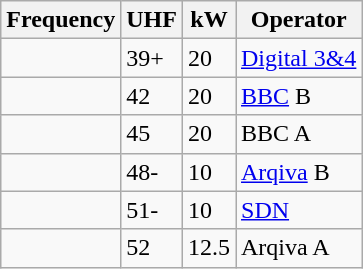<table class="wikitable sortable">
<tr>
<th>Frequency</th>
<th>UHF</th>
<th>kW</th>
<th>Operator</th>
</tr>
<tr>
<td></td>
<td>39+</td>
<td>20</td>
<td><a href='#'>Digital 3&4</a></td>
</tr>
<tr>
<td></td>
<td>42</td>
<td>20</td>
<td><a href='#'>BBC</a> B</td>
</tr>
<tr>
<td></td>
<td>45</td>
<td>20</td>
<td>BBC A</td>
</tr>
<tr>
<td></td>
<td>48-</td>
<td>10</td>
<td><a href='#'>Arqiva</a> B</td>
</tr>
<tr>
<td></td>
<td>51-</td>
<td>10</td>
<td><a href='#'>SDN</a></td>
</tr>
<tr>
<td></td>
<td>52</td>
<td>12.5</td>
<td>Arqiva A</td>
</tr>
</table>
